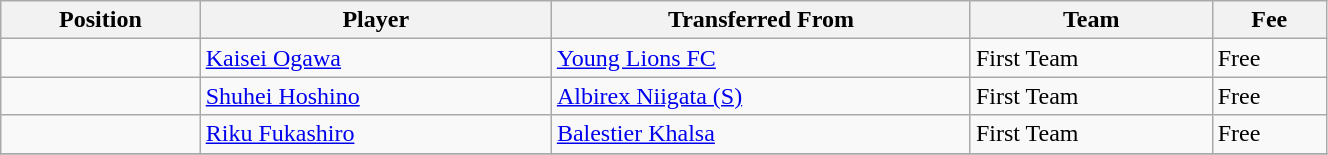<table class="wikitable sortable" style="width:70%;text-align:left">
<tr>
<th>Position</th>
<th>Player</th>
<th>Transferred From</th>
<th>Team</th>
<th>Fee</th>
</tr>
<tr>
<td></td>
<td> <a href='#'>Kaisei Ogawa</a></td>
<td> <a href='#'>Young Lions FC</a></td>
<td>First Team</td>
<td>Free</td>
</tr>
<tr>
<td></td>
<td> <a href='#'>Shuhei Hoshino</a></td>
<td> <a href='#'>Albirex Niigata (S)</a></td>
<td>First Team</td>
<td>Free</td>
</tr>
<tr>
<td></td>
<td> <a href='#'>Riku Fukashiro</a></td>
<td> <a href='#'>Balestier Khalsa</a></td>
<td>First Team</td>
<td>Free</td>
</tr>
<tr>
</tr>
</table>
